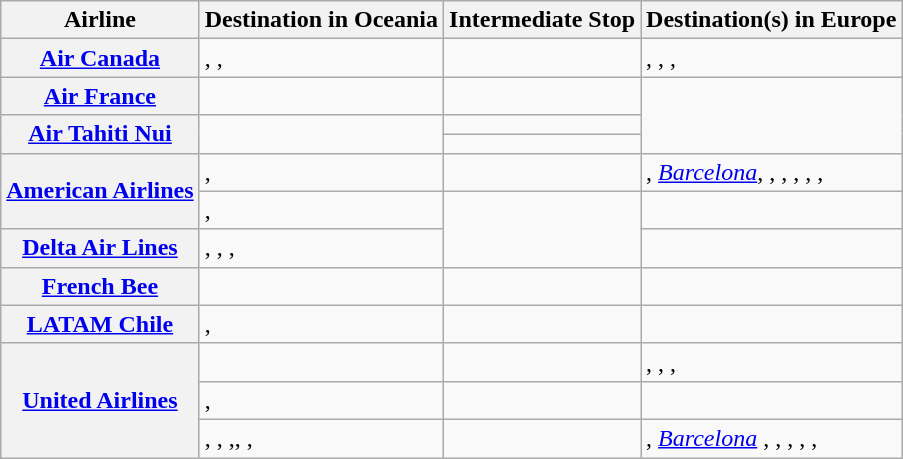<table class="wikitable">
<tr>
<th>Airline</th>
<th>Destination in Oceania</th>
<th>Intermediate Stop</th>
<th>Destination(s) in Europe</th>
</tr>
<tr>
<th><a href='#'>Air Canada</a></th>
<td><em></em>, , </td>
<td></td>
<td><em></em>, <em></em>, , <em></em></td>
</tr>
<tr>
<th><a href='#'>Air France</a></th>
<td></td>
<td></td>
<td rowspan="3"></td>
</tr>
<tr>
<th rowspan="2"><a href='#'>Air Tahiti Nui</a></th>
<td rowspan="2"></td>
<td></td>
</tr>
<tr>
<td></td>
</tr>
<tr>
<th rowspan="2"><a href='#'>American Airlines</a></th>
<td><em></em>, <em></em></td>
<td></td>
<td><em></em>,  <a href='#'><em>Barcelona</em></a>, , , , , , </td>
</tr>
<tr>
<td><em></em>, </td>
<td rowspan="2"></td>
<td></td>
</tr>
<tr>
<th><a href='#'>Delta Air Lines</a></th>
<td><em></em>, , <em></em>, </td>
<td></td>
</tr>
<tr>
<th><a href='#'>French Bee</a></th>
<td></td>
<td></td>
<td></td>
</tr>
<tr>
<th><a href='#'>LATAM Chile</a></th>
<td>,  </td>
<td></td>
<td></td>
</tr>
<tr>
<th rowspan="3"><a href='#'>United Airlines</a></th>
<td><em></em></td>
<td></td>
<td>, , , </td>
</tr>
<tr>
<td>, </td>
<td></td>
<td></td>
</tr>
<tr>
<td>, , <em></em>,, , </td>
<td></td>
<td><em></em>,  <a href='#'><em>Barcelona</em></a> , , , , <em></em>, <em></em></td>
</tr>
</table>
